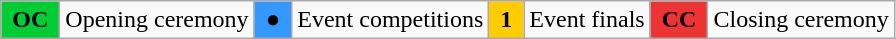<table class="wikitable">
<tr>
<td style="background:#0c3;"> <strong>OC</strong> </td>
<td>Opening ceremony</td>
<td style="background:#39f;"> <strong>●</strong> </td>
<td>Event competitions</td>
<td style="background:#fc0;"> <strong>1</strong> </td>
<td>Event finals</td>
<td style="background:#e33;"> <strong>CC</strong> </td>
<td>Closing ceremony</td>
</tr>
</table>
